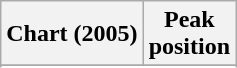<table class="wikitable sortable plainrowheaders">
<tr>
<th>Chart (2005)</th>
<th>Peak<br>position</th>
</tr>
<tr>
</tr>
<tr>
</tr>
<tr>
</tr>
<tr>
</tr>
</table>
